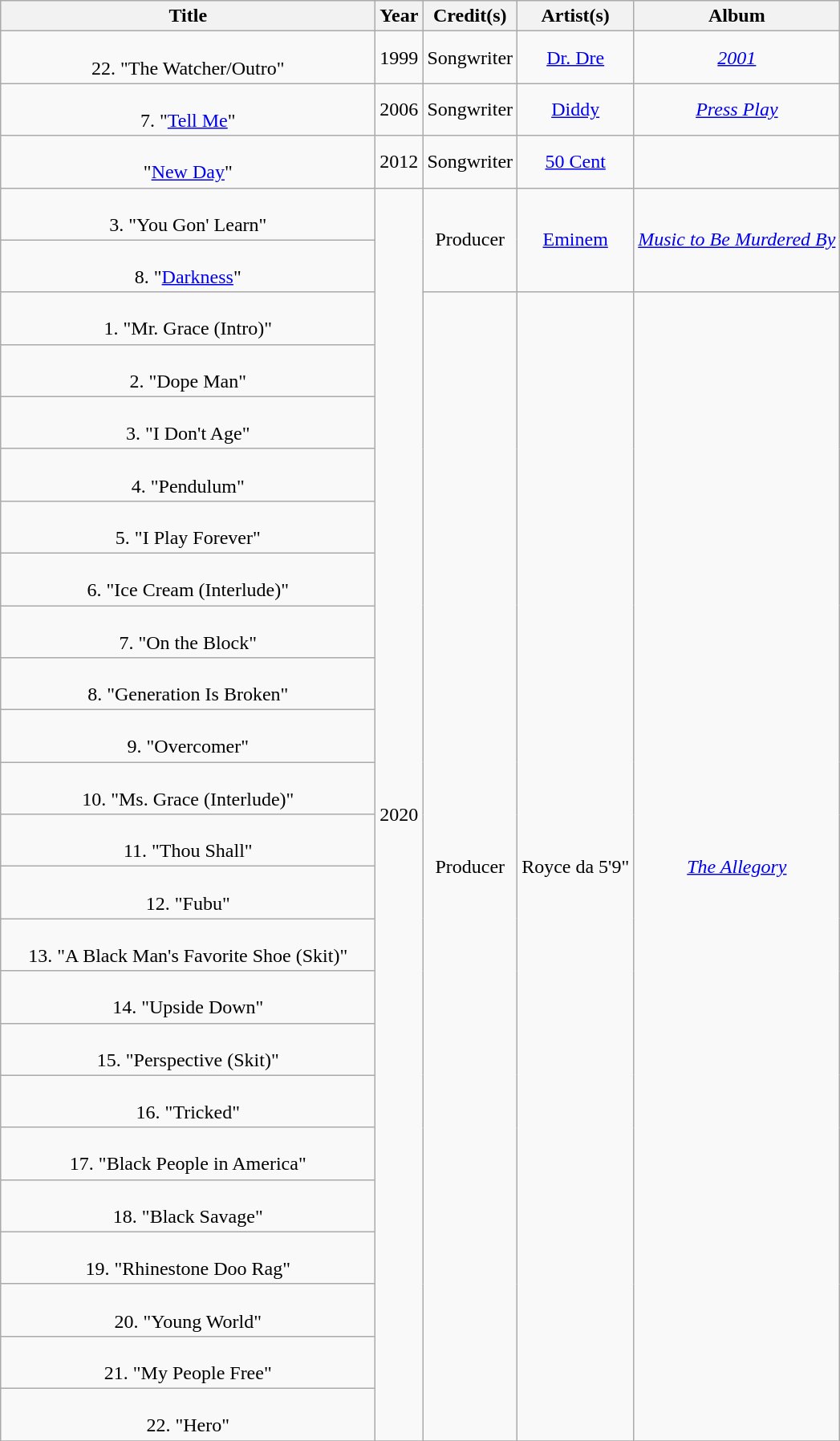<table class="wikitable plainrowheaders" style="text-align:center;">
<tr>
<th scope="col" style="width:19em;">Title</th>
<th scope="col">Year</th>
<th scope="col">Credit(s)</th>
<th scope="col">Artist(s)</th>
<th scope="col">Album</th>
</tr>
<tr>
<td><br>22. "The Watcher/Outro"<br></td>
<td>1999</td>
<td>Songwriter</td>
<td><a href='#'>Dr. Dre</a></td>
<td><em><a href='#'>2001</a></em></td>
</tr>
<tr>
<td><br>7. "<a href='#'>Tell Me</a>"<br></td>
<td>2006</td>
<td>Songwriter</td>
<td><a href='#'>Diddy</a></td>
<td><em><a href='#'>Press Play</a></em></td>
</tr>
<tr>
<td><br>"<a href='#'>New Day</a>"<br></td>
<td>2012</td>
<td>Songwriter</td>
<td><a href='#'>50 Cent</a></td>
<td></td>
</tr>
<tr>
<td><br>3. "You Gon' Learn"<br></td>
<td rowspan="24">2020</td>
<td rowspan="2">Producer</td>
<td rowspan="2"><a href='#'>Eminem</a></td>
<td rowspan="2"><em><a href='#'>Music to Be Murdered By</a></em></td>
</tr>
<tr>
<td><br>8. "<a href='#'>Darkness</a>"</td>
</tr>
<tr>
<td><br>1. "Mr. Grace (Intro)"</td>
<td rowspan="22">Producer</td>
<td rowspan="22">Royce da 5'9"</td>
<td rowspan="22"><em><a href='#'>The Allegory</a></em></td>
</tr>
<tr>
<td><br>2. "Dope Man"<br></td>
</tr>
<tr>
<td><br>3. "I Don't Age"</td>
</tr>
<tr>
<td><br>4. "Pendulum"<br> </td>
</tr>
<tr>
<td><br>5. "I Play Forever"<br></td>
</tr>
<tr>
<td><br>6. "Ice Cream (Interlude)"</td>
</tr>
<tr>
<td><br>7. "On the Block"<br></td>
</tr>
<tr>
<td><br>8. "Generation Is Broken"</td>
</tr>
<tr>
<td><br>9. "Overcomer"<br></td>
</tr>
<tr>
<td><br>10. "Ms. Grace (Interlude)"</td>
</tr>
<tr>
<td><br>11. "Thou Shall"<br></td>
</tr>
<tr>
<td><br>12. "Fubu"<br></td>
</tr>
<tr>
<td><br>13. "A Black Man's Favorite Shoe (Skit)"</td>
</tr>
<tr>
<td><br>14. "Upside Down"<br></td>
</tr>
<tr>
<td><br>15. "Perspective (Skit)"</td>
</tr>
<tr>
<td><br>16. "Tricked"<br></td>
</tr>
<tr>
<td><br>17. "Black People in America"</td>
</tr>
<tr>
<td><br>18. "Black Savage"<br></td>
</tr>
<tr>
<td><br>19. "Rhinestone Doo Rag"</td>
</tr>
<tr>
<td><br>20. "Young World"<br></td>
</tr>
<tr>
<td><br>21. "My People Free"<br></td>
</tr>
<tr>
<td><br>22. "Hero"<br></td>
</tr>
<tr>
</tr>
</table>
